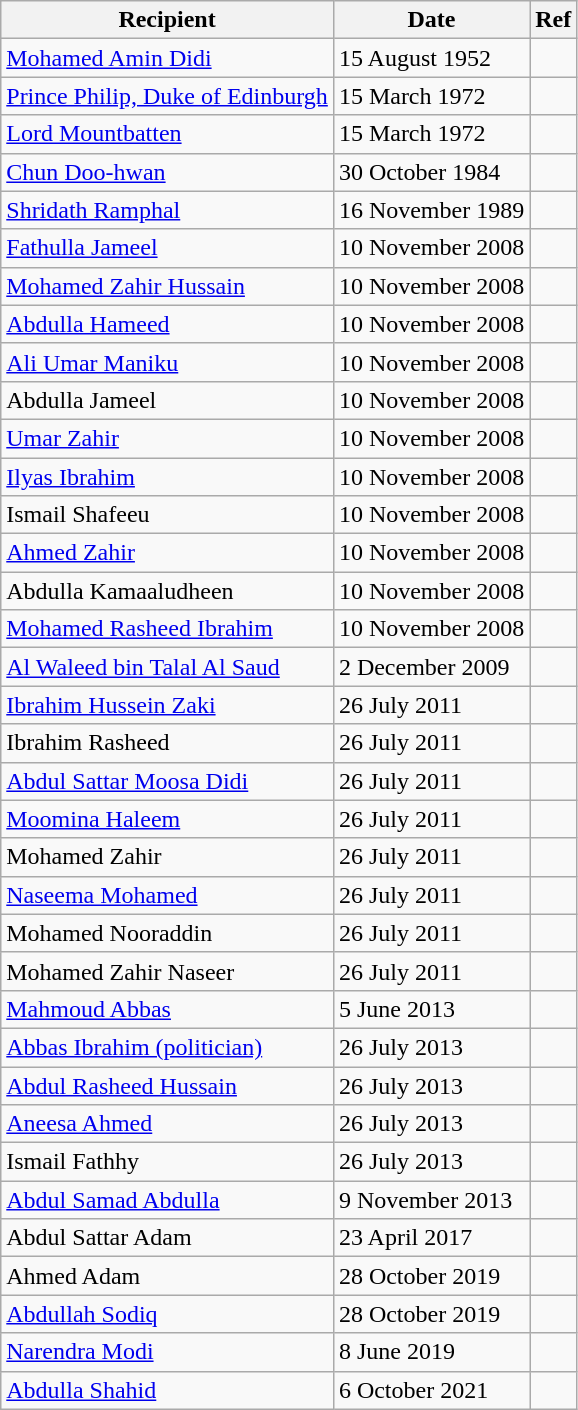<table class="wikitable">
<tr>
<th>Recipient</th>
<th>Date</th>
<th>Ref</th>
</tr>
<tr>
<td><a href='#'>Mohamed Amin Didi</a></td>
<td>15 August 1952</td>
<td></td>
</tr>
<tr>
<td><a href='#'>Prince Philip, Duke of Edinburgh</a></td>
<td>15 March 1972</td>
<td></td>
</tr>
<tr>
<td><a href='#'>Lord Mountbatten</a></td>
<td>15 March 1972</td>
<td></td>
</tr>
<tr>
<td><a href='#'>Chun Doo-hwan</a></td>
<td>30 October 1984</td>
<td></td>
</tr>
<tr>
<td><a href='#'>Shridath Ramphal</a></td>
<td>16 November 1989</td>
<td></td>
</tr>
<tr>
<td><a href='#'>Fathulla Jameel</a></td>
<td>10 November 2008</td>
<td></td>
</tr>
<tr>
<td><a href='#'>Mohamed Zahir Hussain</a></td>
<td>10 November 2008</td>
<td></td>
</tr>
<tr>
<td><a href='#'>Abdulla Hameed</a></td>
<td>10 November 2008</td>
<td></td>
</tr>
<tr>
<td><a href='#'>Ali Umar Maniku</a></td>
<td>10 November 2008</td>
<td></td>
</tr>
<tr>
<td>Abdulla Jameel</td>
<td>10 November 2008</td>
<td></td>
</tr>
<tr>
<td><a href='#'>Umar Zahir</a></td>
<td>10 November 2008</td>
<td></td>
</tr>
<tr>
<td><a href='#'>Ilyas Ibrahim</a></td>
<td>10 November 2008</td>
<td></td>
</tr>
<tr>
<td>Ismail Shafeeu</td>
<td>10 November 2008</td>
<td></td>
</tr>
<tr>
<td><a href='#'>Ahmed Zahir</a></td>
<td>10 November 2008</td>
<td></td>
</tr>
<tr>
<td>Abdulla Kamaaludheen</td>
<td>10 November 2008</td>
<td></td>
</tr>
<tr>
<td><a href='#'>Mohamed Rasheed Ibrahim</a></td>
<td>10 November 2008</td>
<td></td>
</tr>
<tr>
<td><a href='#'>Al Waleed bin Talal Al Saud</a></td>
<td>2 December 2009</td>
<td></td>
</tr>
<tr>
<td><a href='#'>Ibrahim Hussein Zaki</a></td>
<td>26 July 2011</td>
<td></td>
</tr>
<tr>
<td>Ibrahim Rasheed</td>
<td>26 July 2011</td>
<td></td>
</tr>
<tr>
<td><a href='#'>Abdul Sattar Moosa Didi</a></td>
<td>26 July 2011</td>
<td></td>
</tr>
<tr>
<td><a href='#'>Moomina Haleem</a></td>
<td>26 July 2011</td>
<td></td>
</tr>
<tr>
<td>Mohamed Zahir</td>
<td>26 July 2011</td>
<td></td>
</tr>
<tr>
<td><a href='#'>Naseema Mohamed</a></td>
<td>26 July 2011</td>
<td></td>
</tr>
<tr>
<td>Mohamed Nooraddin</td>
<td>26 July 2011</td>
<td></td>
</tr>
<tr>
<td>Mohamed Zahir Naseer</td>
<td>26 July 2011</td>
<td></td>
</tr>
<tr>
<td><a href='#'>Mahmoud Abbas</a></td>
<td>5 June 2013</td>
<td></td>
</tr>
<tr>
<td><a href='#'>Abbas Ibrahim (politician)</a></td>
<td>26 July 2013</td>
<td></td>
</tr>
<tr>
<td><a href='#'>Abdul Rasheed Hussain</a></td>
<td>26 July 2013</td>
<td></td>
</tr>
<tr>
<td><a href='#'>Aneesa Ahmed</a></td>
<td>26 July 2013</td>
<td></td>
</tr>
<tr>
<td>Ismail Fathhy</td>
<td>26 July 2013</td>
<td></td>
</tr>
<tr>
<td><a href='#'>Abdul Samad Abdulla</a></td>
<td>9 November 2013</td>
<td></td>
</tr>
<tr>
<td>Abdul Sattar Adam</td>
<td>23 April 2017</td>
<td></td>
</tr>
<tr>
<td>Ahmed Adam</td>
<td>28 October 2019</td>
<td></td>
</tr>
<tr>
<td><a href='#'>Abdullah Sodiq</a></td>
<td>28 October 2019</td>
<td></td>
</tr>
<tr>
<td><a href='#'>Narendra Modi</a></td>
<td>8 June 2019</td>
<td></td>
</tr>
<tr>
<td><a href='#'>Abdulla Shahid</a></td>
<td>6 October 2021</td>
<td></td>
</tr>
</table>
